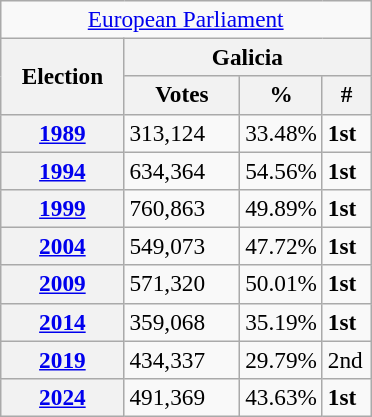<table class="wikitable" style="font-size:97%; text-align:left;">
<tr>
<td colspan="4" align="center"><a href='#'>European Parliament</a></td>
</tr>
<tr>
<th rowspan="2" width="75">Election</th>
<th colspan="3">Galicia</th>
</tr>
<tr>
<th width="70">Votes</th>
<th width="35">%</th>
<th width="25">#</th>
</tr>
<tr>
<th><a href='#'>1989</a></th>
<td>313,124</td>
<td>33.48%</td>
<td><strong>1st</strong></td>
</tr>
<tr>
<th><a href='#'>1994</a></th>
<td>634,364</td>
<td>54.56%</td>
<td><strong>1st</strong></td>
</tr>
<tr>
<th><a href='#'>1999</a></th>
<td>760,863</td>
<td>49.89%</td>
<td><strong>1st</strong></td>
</tr>
<tr>
<th><a href='#'>2004</a></th>
<td>549,073</td>
<td>47.72%</td>
<td><strong>1st</strong></td>
</tr>
<tr>
<th><a href='#'>2009</a></th>
<td>571,320</td>
<td>50.01%</td>
<td><strong>1st</strong></td>
</tr>
<tr>
<th><a href='#'>2014</a></th>
<td>359,068</td>
<td>35.19%</td>
<td><strong>1st</strong></td>
</tr>
<tr>
<th><a href='#'>2019</a></th>
<td>434,337</td>
<td>29.79%</td>
<td>2nd</td>
</tr>
<tr>
<th><a href='#'>2024</a></th>
<td>491,369</td>
<td>43.63%</td>
<td><strong>1st</strong></td>
</tr>
</table>
